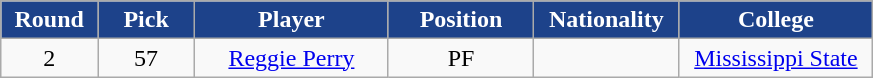<table class="wikitable sortable sortable">
<tr>
<th style="background:#1d428a; color:white" width="10%">Round</th>
<th style="background:#1d428a; color:white" width="10%">Pick</th>
<th style="background:#1d428a; color:white" width="20%">Player</th>
<th style="background:#1d428a; color:white" width="15%">Position</th>
<th style="background:#1d428a; color:white" width="15%">Nationality</th>
<th style="background:#1d428a; color:white" width="20%">College</th>
</tr>
<tr style="text-align: center">
<td>2</td>
<td>57</td>
<td><a href='#'>Reggie Perry</a></td>
<td>PF</td>
<td></td>
<td><a href='#'>Mississippi State</a></td>
</tr>
</table>
